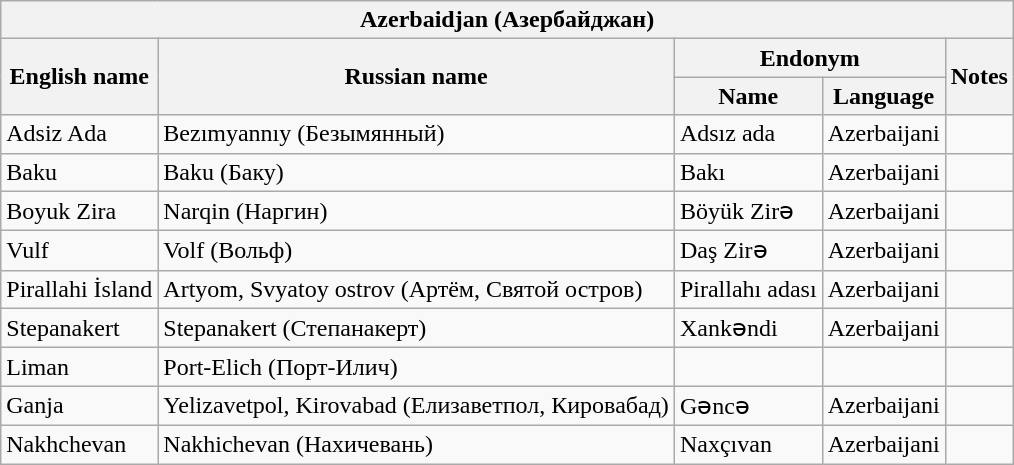<table class="wikitable sortable">
<tr>
<th colspan="5"> Azerbaidjan (Азербайджан)</th>
</tr>
<tr>
<th rowspan="2">English name</th>
<th rowspan="2">Russian name</th>
<th colspan="2">Endonym</th>
<th rowspan="2">Notes</th>
</tr>
<tr>
<th>Name</th>
<th>Language</th>
</tr>
<tr>
<td>Adsiz Ada</td>
<td>Bezımyannıy (Безымянный)</td>
<td>Adsız ada</td>
<td>Azerbaijani</td>
<td></td>
</tr>
<tr>
<td>Baku</td>
<td>Baku (Баку)</td>
<td>Bakı</td>
<td>Azerbaijani</td>
<td></td>
</tr>
<tr>
<td>Boyuk Zira</td>
<td>Narqin (Наргин)</td>
<td>Böyük Zirə</td>
<td>Azerbaijani</td>
<td></td>
</tr>
<tr>
<td>Vulf</td>
<td>Volf (Вольф)</td>
<td>Daş Zirə</td>
<td>Azerbaijani</td>
<td></td>
</tr>
<tr>
<td>Pirallahi İsland</td>
<td>Artyom, Svyatoy ostrov (Артём, Святой остров)</td>
<td>Pirallahı adası</td>
<td>Azerbaijani</td>
<td></td>
</tr>
<tr>
<td>Stepanakert</td>
<td>Stepanakert (Степанакерт)</td>
<td>Xankəndi</td>
<td>Azerbaijani</td>
</tr>
<tr>
<td>Liman</td>
<td>Port-Elich (Порт-Илич)</td>
<td></td>
<td></td>
<td></td>
</tr>
<tr>
<td>Ganja</td>
<td>Yelizavetpol, Kirovabad (Елизаветпол, Кировабад)</td>
<td>Gəncə</td>
<td>Azerbaijani</td>
</tr>
<tr>
<td>Nakhchevan</td>
<td>Nakhichevan (Нахичевань)</td>
<td>Naxçıvan</td>
<td>Azerbaijani</td>
<td></td>
</tr>
</table>
